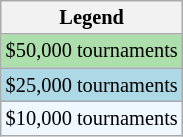<table class="wikitable" style="font-size:85%;">
<tr>
<th>Legend</th>
</tr>
<tr bgcolor="#ADDFAD">
<td>$50,000 tournaments</td>
</tr>
<tr bgcolor="lightblue">
<td>$25,000 tournaments</td>
</tr>
<tr bgcolor="#f0f8ff">
<td>$10,000 tournaments</td>
</tr>
</table>
